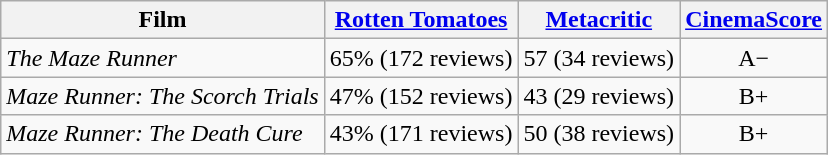<table class="wikitable" style="text-align: center;">
<tr>
<th>Film</th>
<th><a href='#'>Rotten Tomatoes</a></th>
<th><a href='#'>Metacritic</a></th>
<th><a href='#'>CinemaScore</a></th>
</tr>
<tr>
<td style="text-align:left;"><em>The Maze Runner</em></td>
<td>65% (172 reviews)</td>
<td>57 (34 reviews)</td>
<td>A−</td>
</tr>
<tr>
<td style="text-align:left;"><em>Maze Runner: The Scorch Trials</em></td>
<td>47% (152 reviews)</td>
<td>43 (29 reviews)</td>
<td>B+</td>
</tr>
<tr>
<td style="text-align:left;"><em>Maze Runner: The Death Cure</em></td>
<td>43% (171 reviews)</td>
<td>50 (38 reviews)</td>
<td>B+</td>
</tr>
</table>
